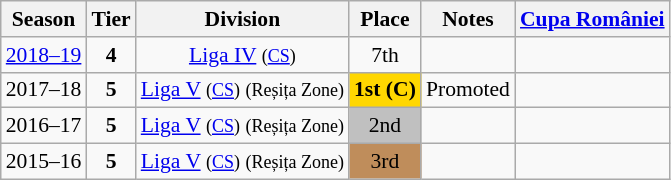<table class="wikitable" style="text-align:center; font-size:90%">
<tr>
<th>Season</th>
<th>Tier</th>
<th>Division</th>
<th>Place</th>
<th>Notes</th>
<th><a href='#'>Cupa României</a></th>
</tr>
<tr>
<td><a href='#'>2018–19</a></td>
<td><strong>4</strong></td>
<td><a href='#'>Liga IV</a> <small>(<a href='#'>CS</a>)</small></td>
<td>7th</td>
<td></td>
<td></td>
</tr>
<tr>
<td>2017–18</td>
<td><strong>5</strong></td>
<td><a href='#'>Liga V</a> <small>(<a href='#'>CS</a>)</small> <small>(Reșița Zone)</small></td>
<td align=center bgcolor=gold><strong>1st</strong> <strong>(C)</strong></td>
<td>Promoted</td>
<td></td>
</tr>
<tr>
<td>2016–17</td>
<td><strong>5</strong></td>
<td><a href='#'>Liga V</a> <small>(<a href='#'>CS</a>)</small> <small>(Reșița Zone)</small></td>
<td align=center bgcolor=silver>2nd</td>
<td></td>
<td></td>
</tr>
<tr>
<td>2015–16</td>
<td><strong>5</strong></td>
<td><a href='#'>Liga V</a> <small>(<a href='#'>CS</a>)</small> <small>(Reșița Zone)</small></td>
<td align=center bgcolor=#BF8D5B>3rd</td>
<td></td>
<td></td>
</tr>
</table>
